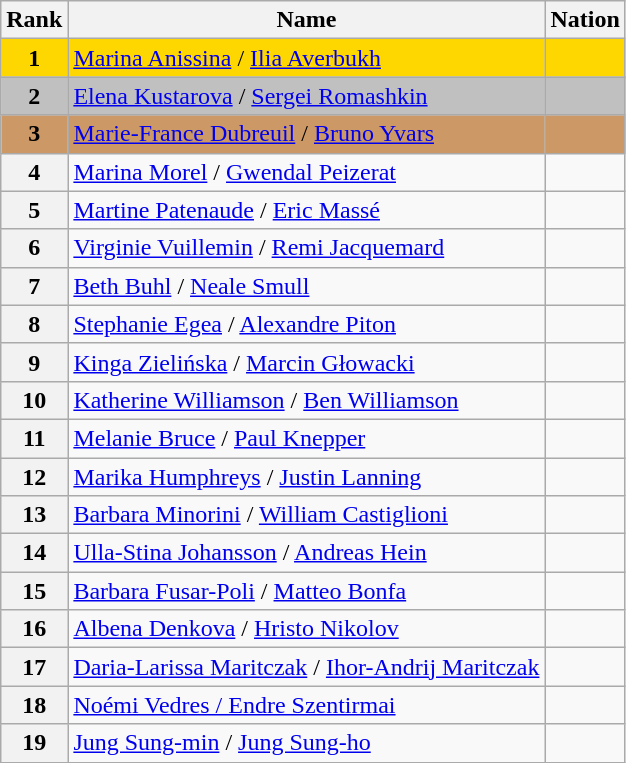<table class="wikitable sortable">
<tr>
<th>Rank</th>
<th>Name</th>
<th>Nation</th>
</tr>
<tr bgcolor=gold>
<td align=center><strong>1</strong></td>
<td><a href='#'>Marina Anissina</a> / <a href='#'>Ilia Averbukh</a></td>
<td></td>
</tr>
<tr bgcolor=silver>
<td align=center><strong>2</strong></td>
<td><a href='#'>Elena Kustarova</a> / <a href='#'>Sergei Romashkin</a></td>
<td></td>
</tr>
<tr bgcolor=cc9966>
<td align=center><strong>3</strong></td>
<td><a href='#'>Marie-France Dubreuil</a> / <a href='#'>Bruno Yvars</a></td>
<td></td>
</tr>
<tr>
<th>4</th>
<td><a href='#'>Marina Morel</a> / <a href='#'>Gwendal Peizerat</a></td>
<td></td>
</tr>
<tr>
<th>5</th>
<td><a href='#'>Martine Patenaude</a> / <a href='#'>Eric Massé</a></td>
<td></td>
</tr>
<tr>
<th>6</th>
<td><a href='#'>Virginie Vuillemin</a> / <a href='#'>Remi Jacquemard</a></td>
<td></td>
</tr>
<tr>
<th>7</th>
<td><a href='#'>Beth Buhl</a> / <a href='#'>Neale Smull</a></td>
<td></td>
</tr>
<tr>
<th>8</th>
<td><a href='#'>Stephanie Egea</a> / <a href='#'>Alexandre Piton</a></td>
<td></td>
</tr>
<tr>
<th>9</th>
<td><a href='#'>Kinga Zielińska</a> / <a href='#'>Marcin Głowacki</a></td>
<td></td>
</tr>
<tr>
<th>10</th>
<td><a href='#'>Katherine Williamson</a> / <a href='#'>Ben Williamson</a></td>
<td></td>
</tr>
<tr>
<th>11</th>
<td><a href='#'>Melanie Bruce</a> / <a href='#'>Paul Knepper</a></td>
<td></td>
</tr>
<tr>
<th>12</th>
<td><a href='#'>Marika Humphreys</a> / <a href='#'>Justin Lanning</a></td>
<td></td>
</tr>
<tr>
<th>13</th>
<td><a href='#'>Barbara Minorini</a> / <a href='#'>William Castiglioni</a></td>
<td></td>
</tr>
<tr>
<th>14</th>
<td><a href='#'>Ulla-Stina Johansson</a> / <a href='#'>Andreas Hein</a></td>
<td></td>
</tr>
<tr>
<th>15</th>
<td><a href='#'>Barbara Fusar-Poli</a> / <a href='#'>Matteo Bonfa</a></td>
<td></td>
</tr>
<tr>
<th>16</th>
<td><a href='#'>Albena Denkova</a> / <a href='#'>Hristo Nikolov</a></td>
<td></td>
</tr>
<tr>
<th>17</th>
<td><a href='#'>Daria-Larissa Maritczak</a> / <a href='#'>Ihor-Andrij Maritczak</a></td>
<td></td>
</tr>
<tr>
<th>18</th>
<td><a href='#'>Noémi Vedres / Endre Szentirmai</a></td>
<td></td>
</tr>
<tr>
<th>19</th>
<td><a href='#'>Jung Sung-min</a> / <a href='#'>Jung Sung-ho</a></td>
<td></td>
</tr>
</table>
